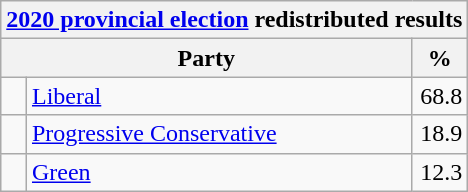<table class="wikitable">
<tr>
<th colspan="4"><a href='#'>2020 provincial election</a> redistributed results</th>
</tr>
<tr>
<th bgcolor="#DDDDFF" width="130px" colspan="2">Party</th>
<th bgcolor="#DDDDFF" width="30px">%</th>
</tr>
<tr>
<td> </td>
<td><a href='#'>Liberal</a></td>
<td align=right>68.8</td>
</tr>
<tr>
<td> </td>
<td><a href='#'>Progressive Conservative</a></td>
<td align=right>18.9</td>
</tr>
<tr>
<td> </td>
<td><a href='#'>Green</a></td>
<td align=right>12.3</td>
</tr>
</table>
